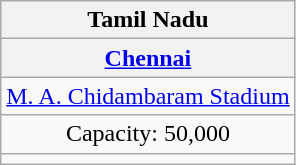<table class="wikitable" style="text-align:center;font-size:100%">
<tr>
<th>Tamil Nadu</th>
</tr>
<tr>
<th><a href='#'>Chennai</a></th>
</tr>
<tr>
<td><a href='#'>M. A. Chidambaram Stadium</a></td>
</tr>
<tr>
<td>Capacity: 50,000</td>
</tr>
<tr>
<td></td>
</tr>
</table>
